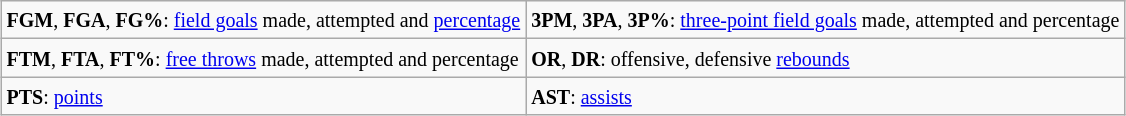<table style="margin:auto;"  class="wikitable">
<tr>
<td><small><strong>FGM</strong>, <strong>FGA</strong>, <strong>FG%</strong>: <a href='#'>field goals</a> made, attempted and <a href='#'>percentage</a></small></td>
<td><small><strong>3PM</strong>, <strong>3PA</strong>, <strong>3P%</strong>: <a href='#'>three-point field goals</a> made, attempted and percentage</small></td>
</tr>
<tr>
<td><small><strong>FTM</strong>, <strong>FTA</strong>, <strong>FT%</strong>: <a href='#'>free throws</a> made, attempted and percentage</small></td>
<td><small><strong>OR</strong>, <strong>DR</strong>: offensive, defensive <a href='#'>rebounds</a></small></td>
</tr>
<tr>
<td><small><strong>PTS</strong>: <a href='#'>points</a></small></td>
<td><small><strong>AST</strong>: <a href='#'>assists</a> </small></td>
</tr>
</table>
